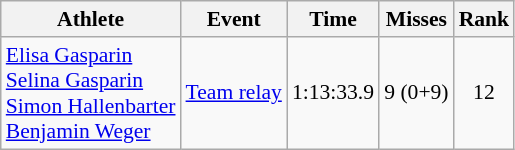<table class="wikitable" style="font-size:90%">
<tr>
<th>Athlete</th>
<th>Event</th>
<th>Time</th>
<th>Misses</th>
<th>Rank</th>
</tr>
<tr align=center>
<td align=left><a href='#'>Elisa Gasparin</a><br><a href='#'>Selina Gasparin</a><br><a href='#'>Simon Hallenbarter</a><br><a href='#'>Benjamin Weger</a></td>
<td align=left><a href='#'>Team relay</a></td>
<td>1:13:33.9</td>
<td>9 (0+9)</td>
<td>12</td>
</tr>
</table>
